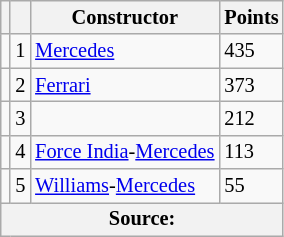<table class="wikitable" style="font-size: 85%;">
<tr>
<th></th>
<th></th>
<th>Constructor</th>
<th>Points</th>
</tr>
<tr>
<td align="left"></td>
<td align="center">1</td>
<td> <a href='#'>Mercedes</a></td>
<td align="left">435</td>
</tr>
<tr>
<td align="left"></td>
<td align="center">2</td>
<td> <a href='#'>Ferrari</a></td>
<td align="left">373</td>
</tr>
<tr>
<td align="left"></td>
<td align="center">3</td>
<td></td>
<td align="left">212</td>
</tr>
<tr>
<td align="left"></td>
<td align="center">4</td>
<td> <a href='#'>Force India</a>-<a href='#'>Mercedes</a></td>
<td align="left">113</td>
</tr>
<tr>
<td align="left"></td>
<td align="center">5</td>
<td> <a href='#'>Williams</a>-<a href='#'>Mercedes</a></td>
<td align="left">55</td>
</tr>
<tr>
<th colspan=4>Source: </th>
</tr>
</table>
